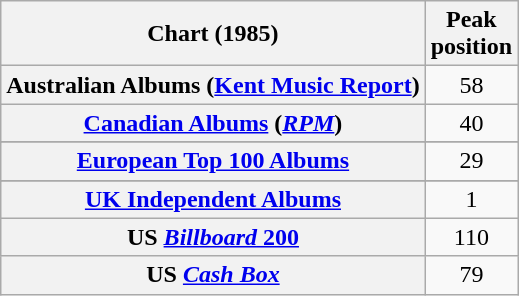<table class="wikitable sortable plainrowheaders" style="text-align:center">
<tr>
<th scope="col">Chart (1985)</th>
<th scope="col">Peak<br>position</th>
</tr>
<tr>
<th scope="row">Australian Albums (<a href='#'>Kent Music Report</a>)</th>
<td style="text-align:center;">58</td>
</tr>
<tr>
<th scope="row"><a href='#'>Canadian Albums</a> (<em><a href='#'>RPM</a></em>)</th>
<td style="text-align:center;">40</td>
</tr>
<tr>
</tr>
<tr>
<th scope="row"><a href='#'>European Top 100 Albums</a></th>
<td style="text-align:center;">29</td>
</tr>
<tr>
</tr>
<tr>
</tr>
<tr>
</tr>
<tr>
</tr>
<tr>
<th scope="row"><a href='#'>UK Independent Albums</a></th>
<td style="text-align:center;">1</td>
</tr>
<tr>
<th scope="row">US <a href='#'><em>Billboard</em> 200</a></th>
<td style="text-align:center;">110</td>
</tr>
<tr>
<th scope="row">US <a href='#'><em>Cash Box</em></a></th>
<td style="text-align:center;">79</td>
</tr>
</table>
